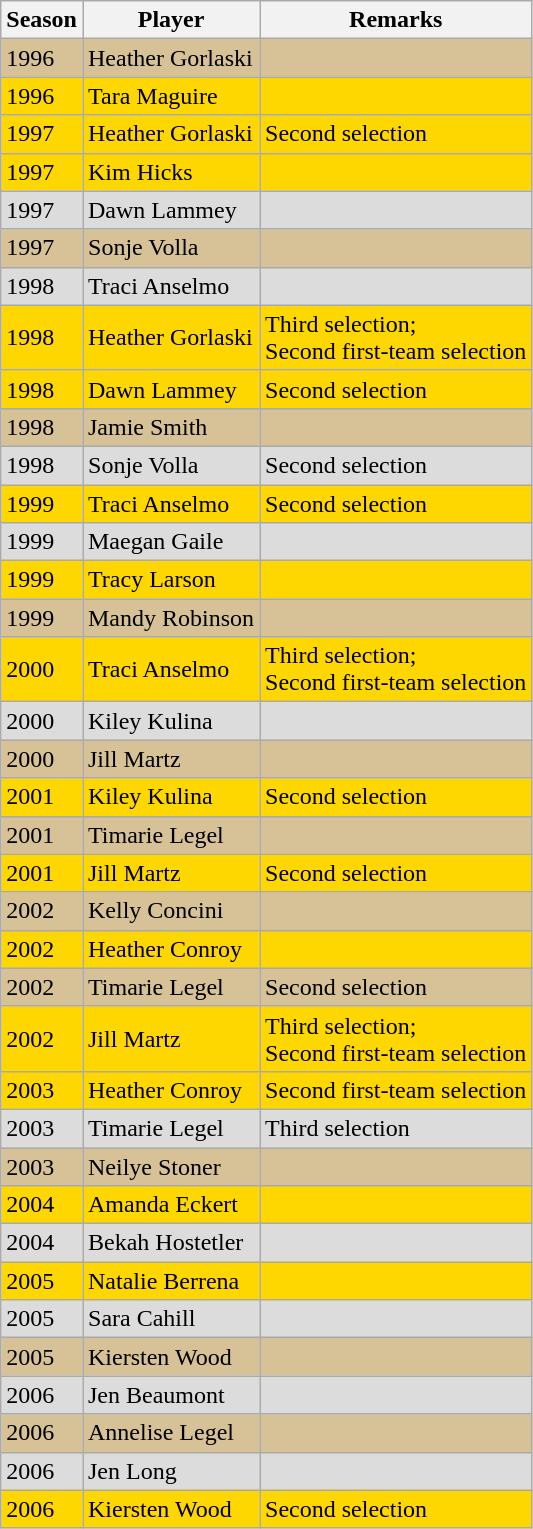<table class="wikitable">
<tr>
<th width=>Season</th>
<th width=>Player</th>
<th width=>Remarks</th>
</tr>
<tr align="left"  style="background: #d7c297;">
<td>1996</td>
<td>Heather Gorlaski</td>
<td></td>
</tr>
<tr align="left"  style="background: #FFD700;">
<td>1996</td>
<td>Tara Maguire</td>
<td></td>
</tr>
<tr align="left"  style="background: #FFD700;">
<td>1997</td>
<td>Heather Gorlaski</td>
<td>Second selection</td>
</tr>
<tr align="left"  style="background: #FFD700;">
<td>1997</td>
<td>Kim Hicks</td>
<td></td>
</tr>
<tr align="left"  style="background: #dcdcdc;">
<td>1997</td>
<td>Dawn Lammey</td>
<td></td>
</tr>
<tr align="left"  style="background: #d7c297;">
<td>1997</td>
<td>Sonje Volla</td>
<td></td>
</tr>
<tr align="left"  style="background: #dcdcdc;">
<td>1998</td>
<td>Traci Anselmo</td>
<td></td>
</tr>
<tr align="left"  style="background: #FFD700;">
<td>1998</td>
<td>Heather Gorlaski</td>
<td>Third selection; <br> Second first-team selection</td>
</tr>
<tr align="left"  style="background: #FFD700;">
<td>1998</td>
<td>Dawn Lammey</td>
<td>Second selection</td>
</tr>
<tr align="left"  style="background: #d7c297;">
<td>1998</td>
<td>Jamie Smith</td>
<td></td>
</tr>
<tr align="left"  style="background: #dcdcdc;">
<td>1998</td>
<td>Sonje Volla</td>
<td>Second selection</td>
</tr>
<tr align="left"  style="background: #FFD700;">
<td>1999</td>
<td>Traci Anselmo</td>
<td>Second selection</td>
</tr>
<tr align="left"  style="background: #dcdcdc;">
<td>1999</td>
<td>Maegan Gaile</td>
<td></td>
</tr>
<tr align="left"  style="background: #FFD700;">
<td>1999</td>
<td>Tracy Larson</td>
<td></td>
</tr>
<tr align="left"  style="background: #d7c297;">
<td>1999</td>
<td>Mandy Robinson</td>
<td></td>
</tr>
<tr align="left"  style="background: #FFD700;">
<td>2000</td>
<td>Traci Anselmo</td>
<td>Third selection; <br> Second first-team selection</td>
</tr>
<tr align="left"  style="background: #dcdcdc;">
<td>2000</td>
<td>Kiley Kulina</td>
<td></td>
</tr>
<tr align="left"  style="background: #d7c297;">
<td>2000</td>
<td>Jill Martz</td>
<td></td>
</tr>
<tr align="left"  style="background: #FFD700;">
<td>2001</td>
<td>Kiley Kulina</td>
<td>Second selection</td>
</tr>
<tr align="left"  style="background: #d7c297;">
<td>2001</td>
<td>Timarie Legel</td>
<td></td>
</tr>
<tr align="left"  style="background: #FFD700;">
<td>2001</td>
<td>Jill Martz</td>
<td>Second selection</td>
</tr>
<tr align="left"  style="background: #d7c297;">
<td>2002</td>
<td>Kelly Concini</td>
<td></td>
</tr>
<tr align="left"  style="background: #FFD700;">
<td>2002</td>
<td>Heather Conroy</td>
<td></td>
</tr>
<tr align="left"  style="background: #d7c297;">
<td>2002</td>
<td>Timarie Legel</td>
<td>Second selection</td>
</tr>
<tr align="left"  style="background: #FFD700;">
<td>2002</td>
<td>Jill Martz</td>
<td>Third selection; <br> Second first-team selection</td>
</tr>
<tr align="left"  style="background: #FFD700;">
<td>2003</td>
<td>Heather Conroy</td>
<td>Second first-team selection</td>
</tr>
<tr align="left"  style="background: #dcdcdc;">
<td>2003</td>
<td>Timarie Legel</td>
<td>Third selection</td>
</tr>
<tr align="left"  style="background: #d7c297;">
<td>2003</td>
<td>Neilye Stoner</td>
<td></td>
</tr>
<tr align="left"  style="background: #FFD700;">
<td>2004</td>
<td>Amanda Eckert</td>
<td></td>
</tr>
<tr align="left"  style="background: #dcdcdc;">
<td>2004</td>
<td>Bekah Hostetler</td>
<td></td>
</tr>
<tr align="left"  style="background: #FFD700;">
<td>2005</td>
<td>Natalie Berrena</td>
<td></td>
</tr>
<tr align="left"  style="background: #dcdcdc;">
<td>2005</td>
<td>Sara Cahill</td>
<td></td>
</tr>
<tr align="left"  style="background: #d7c297;">
<td>2005</td>
<td>Kiersten Wood</td>
<td></td>
</tr>
<tr align="left"  style="background: #dcdcdc;">
<td>2006</td>
<td>Jen Beaumont</td>
<td></td>
</tr>
<tr align="left"  style="background: #d7c297;">
<td>2006</td>
<td>Annelise Legel</td>
<td></td>
</tr>
<tr align="left"  style="background: #dcdcdc;">
<td>2006</td>
<td>Jen Long</td>
<td></td>
</tr>
<tr align="left"  style="background: #FFD700;">
<td>2006</td>
<td>Kiersten Wood</td>
<td>Second selection</td>
</tr>
</table>
